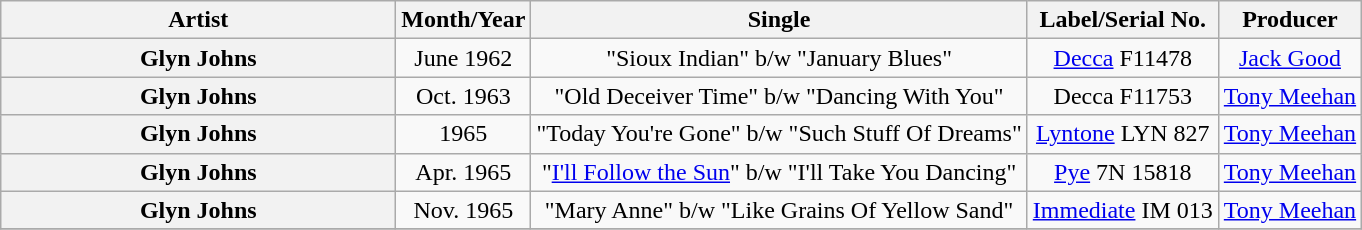<table class="wikitable plainrowheaders" style="text-align:center;">
<tr>
<th scope="col" style="width:16em;">Artist</th>
<th scope="col">Month/Year</th>
<th scope="col">Single</th>
<th scope="col">Label/Serial No.</th>
<th scope="col">Producer</th>
</tr>
<tr>
<th scope="row">Glyn Johns</th>
<td>June 1962</td>
<td>"Sioux Indian" b/w "January Blues"</td>
<td><a href='#'>Decca</a> F11478</td>
<td><a href='#'>Jack Good</a></td>
</tr>
<tr>
<th scope="row">Glyn Johns</th>
<td>Oct. 1963</td>
<td>"Old Deceiver Time" b/w "Dancing With You"</td>
<td>Decca F11753</td>
<td><a href='#'>Tony Meehan</a></td>
</tr>
<tr>
<th scope="row">Glyn Johns</th>
<td>1965</td>
<td>"Today You're Gone" b/w "Such Stuff Of Dreams"</td>
<td><a href='#'>Lyntone</a> LYN 827</td>
<td><a href='#'>Tony Meehan</a></td>
</tr>
<tr>
<th scope="row">Glyn Johns</th>
<td>Apr. 1965</td>
<td>"<a href='#'>I'll Follow the Sun</a>" b/w "I'll Take You Dancing"</td>
<td><a href='#'>Pye</a> 7N 15818</td>
<td><a href='#'>Tony Meehan</a></td>
</tr>
<tr>
<th scope="row">Glyn Johns</th>
<td>Nov. 1965</td>
<td>"Mary Anne" b/w "Like Grains Of Yellow Sand"</td>
<td><a href='#'>Immediate</a> IM 013</td>
<td><a href='#'>Tony Meehan</a></td>
</tr>
<tr>
</tr>
</table>
